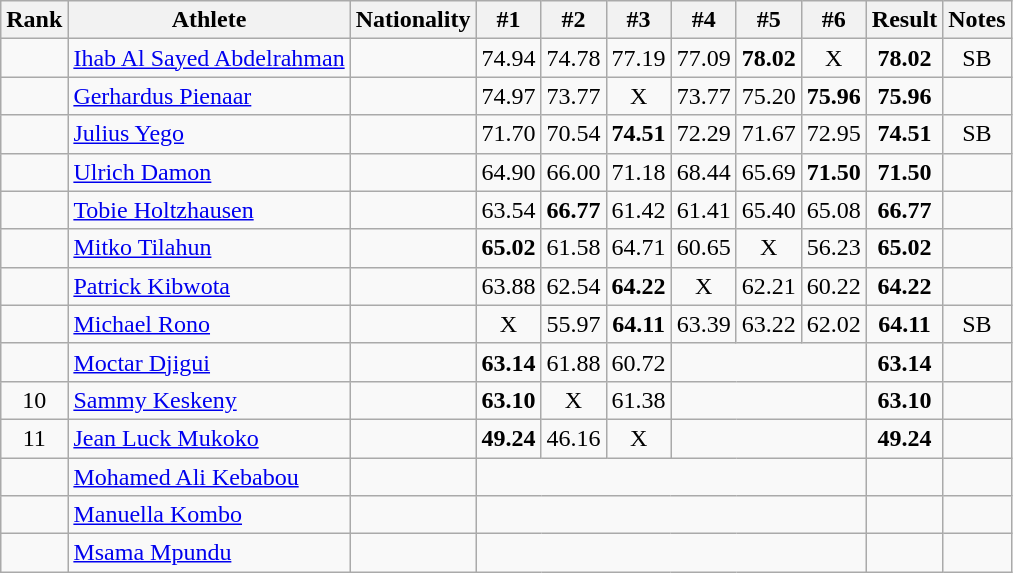<table class="wikitable sortable" style="text-align:center">
<tr>
<th>Rank</th>
<th>Athlete</th>
<th>Nationality</th>
<th>#1</th>
<th>#2</th>
<th>#3</th>
<th>#4</th>
<th>#5</th>
<th>#6</th>
<th>Result</th>
<th>Notes</th>
</tr>
<tr>
<td></td>
<td align=left><a href='#'>Ihab Al Sayed Abdelrahman</a></td>
<td align=left></td>
<td>74.94</td>
<td>74.78</td>
<td>77.19</td>
<td>77.09</td>
<td><strong>78.02</strong></td>
<td>X</td>
<td><strong>78.02</strong></td>
<td>SB</td>
</tr>
<tr>
<td></td>
<td align=left><a href='#'>Gerhardus Pienaar</a></td>
<td align=left></td>
<td>74.97</td>
<td>73.77</td>
<td>X</td>
<td>73.77</td>
<td>75.20</td>
<td><strong>75.96</strong></td>
<td><strong>75.96</strong></td>
<td></td>
</tr>
<tr>
<td></td>
<td align=left><a href='#'>Julius Yego</a></td>
<td align=left></td>
<td>71.70</td>
<td>70.54</td>
<td><strong>74.51</strong></td>
<td>72.29</td>
<td>71.67</td>
<td>72.95</td>
<td><strong>74.51</strong></td>
<td>SB</td>
</tr>
<tr>
<td></td>
<td align=left><a href='#'>Ulrich Damon</a></td>
<td align=left></td>
<td>64.90</td>
<td>66.00</td>
<td>71.18</td>
<td>68.44</td>
<td>65.69</td>
<td><strong>71.50</strong></td>
<td><strong>71.50</strong></td>
<td></td>
</tr>
<tr>
<td></td>
<td align=left><a href='#'>Tobie Holtzhausen</a></td>
<td align=left></td>
<td>63.54</td>
<td><strong>66.77</strong></td>
<td>61.42</td>
<td>61.41</td>
<td>65.40</td>
<td>65.08</td>
<td><strong>66.77</strong></td>
<td></td>
</tr>
<tr>
<td></td>
<td align=left><a href='#'>Mitko Tilahun</a></td>
<td align=left></td>
<td><strong>65.02</strong></td>
<td>61.58</td>
<td>64.71</td>
<td>60.65</td>
<td>X</td>
<td>56.23</td>
<td><strong>65.02</strong></td>
<td></td>
</tr>
<tr>
<td></td>
<td align=left><a href='#'>Patrick Kibwota</a></td>
<td align=left></td>
<td>63.88</td>
<td>62.54</td>
<td><strong>64.22</strong></td>
<td>X</td>
<td>62.21</td>
<td>60.22</td>
<td><strong>64.22</strong></td>
<td></td>
</tr>
<tr>
<td></td>
<td align=left><a href='#'>Michael Rono</a></td>
<td align=left></td>
<td>X</td>
<td>55.97</td>
<td><strong>64.11</strong></td>
<td>63.39</td>
<td>63.22</td>
<td>62.02</td>
<td><strong>64.11</strong></td>
<td>SB</td>
</tr>
<tr>
<td></td>
<td align=left><a href='#'>Moctar Djigui</a></td>
<td align=left></td>
<td><strong>63.14</strong></td>
<td>61.88</td>
<td>60.72</td>
<td colspan=3></td>
<td><strong>63.14</strong></td>
<td></td>
</tr>
<tr>
<td>10</td>
<td align=left><a href='#'>Sammy Keskeny</a></td>
<td align=left></td>
<td><strong>63.10</strong></td>
<td>X</td>
<td>61.38</td>
<td colspan=3></td>
<td><strong>63.10</strong></td>
<td></td>
</tr>
<tr>
<td>11</td>
<td align=left><a href='#'>Jean Luck Mukoko</a></td>
<td align=left></td>
<td><strong>49.24</strong></td>
<td>46.16</td>
<td>X</td>
<td colspan=3></td>
<td><strong>49.24</strong></td>
<td></td>
</tr>
<tr>
<td></td>
<td align=left><a href='#'>Mohamed Ali Kebabou</a></td>
<td align=left></td>
<td colspan=6></td>
<td><strong></strong></td>
<td></td>
</tr>
<tr>
<td></td>
<td align=left><a href='#'>Manuella Kombo</a></td>
<td align=left></td>
<td colspan=6></td>
<td><strong></strong></td>
<td></td>
</tr>
<tr>
<td></td>
<td align=left><a href='#'>Msama Mpundu</a></td>
<td align=left></td>
<td colspan=6></td>
<td><strong></strong></td>
<td></td>
</tr>
</table>
